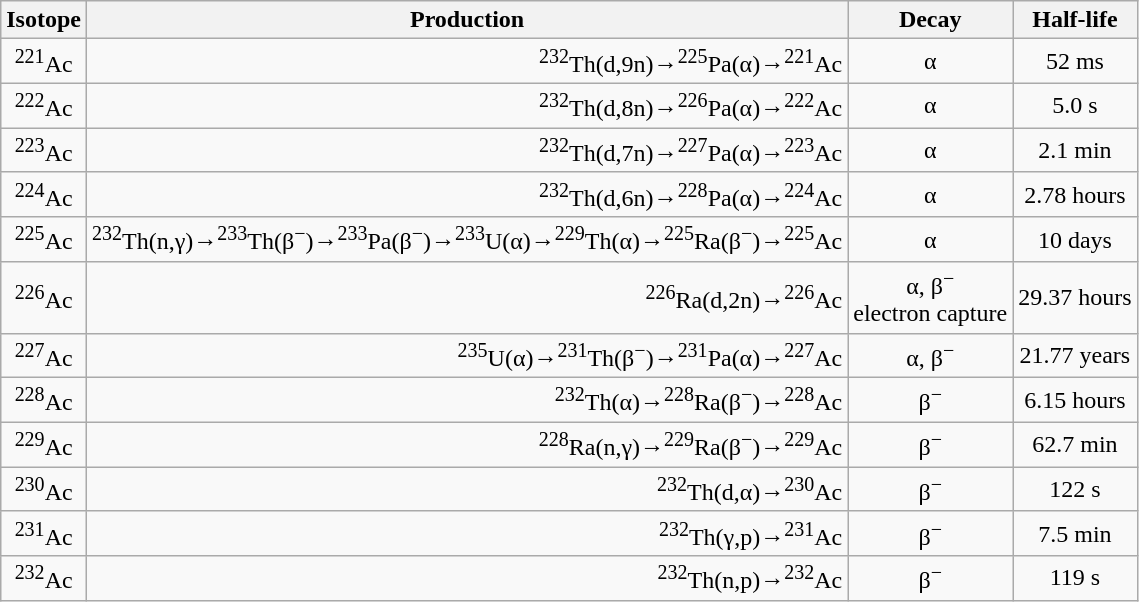<table class="wikitable" style="text-align:center">
<tr>
<th>Isotope</th>
<th>Production</th>
<th>Decay</th>
<th>Half-life</th>
</tr>
<tr>
<td><sup>221</sup>Ac</td>
<td align=right><sup>232</sup>Th(d,9n)→<sup>225</sup>Pa(α)→<sup>221</sup>Ac</td>
<td>α</td>
<td>52 ms</td>
</tr>
<tr>
<td><sup>222</sup>Ac</td>
<td align=right><sup>232</sup>Th(d,8n)→<sup>226</sup>Pa(α)→<sup>222</sup>Ac</td>
<td>α</td>
<td>5.0 s</td>
</tr>
<tr>
<td><sup>223</sup>Ac</td>
<td align=right><sup>232</sup>Th(d,7n)→<sup>227</sup>Pa(α)→<sup>223</sup>Ac</td>
<td>α</td>
<td>2.1 min</td>
</tr>
<tr>
<td><sup>224</sup>Ac</td>
<td align=right><sup>232</sup>Th(d,6n)→<sup>228</sup>Pa(α)→<sup>224</sup>Ac</td>
<td>α</td>
<td>2.78 hours</td>
</tr>
<tr>
<td><sup>225</sup>Ac</td>
<td align=right><sup>232</sup>Th(n,γ)→<sup>233</sup>Th(β<sup>−</sup>)→<sup>233</sup>Pa(β<sup>−</sup>)→<sup>233</sup>U(α)→<sup>229</sup>Th(α)→<sup>225</sup>Ra(β<sup>−</sup>)→<sup>225</sup>Ac</td>
<td>α</td>
<td>10 days</td>
</tr>
<tr>
<td><sup>226</sup>Ac</td>
<td align=right><sup>226</sup>Ra(d,2n)→<sup>226</sup>Ac</td>
<td>α, β<sup>−</sup> <br>electron capture</td>
<td>29.37 hours</td>
</tr>
<tr>
<td><sup>227</sup>Ac</td>
<td align=right><sup>235</sup>U(α)→<sup>231</sup>Th(β<sup>−</sup>)→<sup>231</sup>Pa(α)→<sup>227</sup>Ac</td>
<td>α, β<sup>−</sup></td>
<td>21.77 years</td>
</tr>
<tr>
<td><sup>228</sup>Ac</td>
<td align=right><sup>232</sup>Th(α)→<sup>228</sup>Ra(β<sup>−</sup>)→<sup>228</sup>Ac</td>
<td>β<sup>−</sup></td>
<td>6.15 hours</td>
</tr>
<tr>
<td><sup>229</sup>Ac</td>
<td align=right><sup>228</sup>Ra(n,γ)→<sup>229</sup>Ra(β<sup>−</sup>)→<sup>229</sup>Ac</td>
<td>β<sup>−</sup></td>
<td>62.7 min</td>
</tr>
<tr>
<td><sup>230</sup>Ac</td>
<td align=right><sup>232</sup>Th(d,α)→<sup>230</sup>Ac</td>
<td>β<sup>−</sup></td>
<td>122 s</td>
</tr>
<tr>
<td><sup>231</sup>Ac</td>
<td align=right><sup>232</sup>Th(γ,p)→<sup>231</sup>Ac</td>
<td>β<sup>−</sup></td>
<td>7.5 min</td>
</tr>
<tr>
<td><sup>232</sup>Ac</td>
<td align=right><sup>232</sup>Th(n,p)→<sup>232</sup>Ac</td>
<td>β<sup>−</sup></td>
<td>119 s</td>
</tr>
</table>
